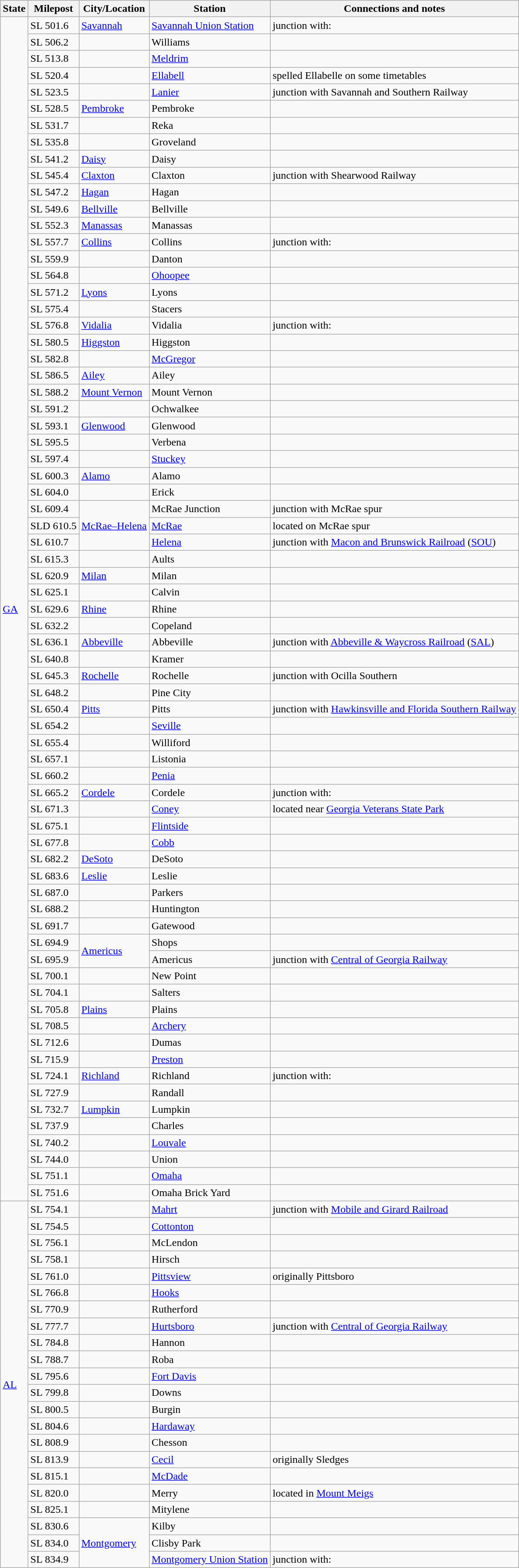<table class="wikitable">
<tr>
<th>State</th>
<th>Milepost</th>
<th>City/Location</th>
<th>Station</th>
<th>Connections and notes</th>
</tr>
<tr>
<td ! rowspan="71"><a href='#'>GA</a></td>
<td>SL 501.6</td>
<td><a href='#'>Savannah</a></td>
<td><a href='#'>Savannah Union Station</a></td>
<td>junction with:<br></td>
</tr>
<tr>
<td>SL 506.2</td>
<td></td>
<td>Williams</td>
<td></td>
</tr>
<tr>
<td>SL 513.8</td>
<td></td>
<td><a href='#'>Meldrim</a></td>
<td></td>
</tr>
<tr>
<td>SL 520.4</td>
<td></td>
<td><a href='#'>Ellabell</a></td>
<td>spelled Ellabelle on some timetables</td>
</tr>
<tr>
<td>SL 523.5</td>
<td></td>
<td><a href='#'>Lanier</a></td>
<td>junction with Savannah and Southern Railway</td>
</tr>
<tr>
<td>SL 528.5</td>
<td><a href='#'>Pembroke</a></td>
<td>Pembroke</td>
<td></td>
</tr>
<tr>
<td>SL 531.7</td>
<td></td>
<td>Reka</td>
<td></td>
</tr>
<tr>
<td>SL 535.8</td>
<td></td>
<td>Groveland</td>
<td></td>
</tr>
<tr>
<td>SL 541.2</td>
<td><a href='#'>Daisy</a></td>
<td>Daisy</td>
<td></td>
</tr>
<tr>
<td>SL 545.4</td>
<td><a href='#'>Claxton</a></td>
<td>Claxton</td>
<td>junction with Shearwood Railway</td>
</tr>
<tr>
<td>SL 547.2</td>
<td><a href='#'>Hagan</a></td>
<td>Hagan</td>
<td></td>
</tr>
<tr>
<td>SL 549.6</td>
<td><a href='#'>Bellville</a></td>
<td>Bellville</td>
<td></td>
</tr>
<tr>
<td>SL 552.3</td>
<td><a href='#'>Manassas</a></td>
<td>Manassas</td>
<td></td>
</tr>
<tr>
<td>SL 557.7</td>
<td><a href='#'>Collins</a></td>
<td>Collins</td>
<td>junction with:<br></td>
</tr>
<tr>
<td>SL 559.9</td>
<td></td>
<td>Danton</td>
<td></td>
</tr>
<tr>
<td>SL 564.8</td>
<td></td>
<td><a href='#'>Ohoopee</a></td>
<td></td>
</tr>
<tr>
<td>SL 571.2</td>
<td><a href='#'>Lyons</a></td>
<td>Lyons</td>
<td></td>
</tr>
<tr>
<td>SL 575.4</td>
<td></td>
<td>Stacers</td>
<td></td>
</tr>
<tr>
<td>SL 576.8</td>
<td><a href='#'>Vidalia</a></td>
<td>Vidalia</td>
<td>junction with:<br></td>
</tr>
<tr>
<td>SL 580.5</td>
<td><a href='#'>Higgston</a></td>
<td>Higgston</td>
<td></td>
</tr>
<tr>
<td>SL 582.8</td>
<td></td>
<td><a href='#'>McGregor</a></td>
<td></td>
</tr>
<tr>
<td>SL 586.5</td>
<td><a href='#'>Ailey</a></td>
<td>Ailey</td>
<td></td>
</tr>
<tr>
<td>SL 588.2</td>
<td><a href='#'>Mount Vernon</a></td>
<td>Mount Vernon</td>
<td></td>
</tr>
<tr>
<td>SL 591.2</td>
<td></td>
<td>Ochwalkee</td>
<td></td>
</tr>
<tr>
<td>SL 593.1</td>
<td><a href='#'>Glenwood</a></td>
<td>Glenwood</td>
<td></td>
</tr>
<tr>
<td>SL 595.5</td>
<td></td>
<td>Verbena</td>
<td></td>
</tr>
<tr>
<td>SL 597.4</td>
<td></td>
<td><a href='#'>Stuckey</a></td>
<td></td>
</tr>
<tr>
<td>SL 600.3</td>
<td><a href='#'>Alamo</a></td>
<td>Alamo</td>
<td></td>
</tr>
<tr>
<td>SL 604.0</td>
<td></td>
<td>Erick</td>
<td></td>
</tr>
<tr>
<td>SL 609.4</td>
<td ! rowspan="3"><a href='#'>McRae–Helena</a></td>
<td>McRae Junction</td>
<td>junction with McRae spur</td>
</tr>
<tr>
<td>SLD 610.5</td>
<td><a href='#'>McRae</a></td>
<td>located on McRae spur</td>
</tr>
<tr>
<td>SL 610.7</td>
<td><a href='#'>Helena</a></td>
<td>junction with <a href='#'>Macon and Brunswick Railroad</a> (<a href='#'>SOU</a>)</td>
</tr>
<tr>
<td>SL 615.3</td>
<td></td>
<td>Aults</td>
<td></td>
</tr>
<tr>
<td>SL 620.9</td>
<td><a href='#'>Milan</a></td>
<td>Milan</td>
<td></td>
</tr>
<tr>
<td>SL 625.1</td>
<td></td>
<td>Calvin</td>
<td></td>
</tr>
<tr>
<td>SL 629.6</td>
<td><a href='#'>Rhine</a></td>
<td>Rhine</td>
<td></td>
</tr>
<tr>
<td>SL 632.2</td>
<td></td>
<td>Copeland</td>
<td></td>
</tr>
<tr>
<td>SL 636.1</td>
<td><a href='#'>Abbeville</a></td>
<td>Abbeville</td>
<td>junction with <a href='#'>Abbeville & Waycross Railroad</a> (<a href='#'>SAL</a>)</td>
</tr>
<tr>
<td>SL 640.8</td>
<td></td>
<td>Kramer</td>
<td></td>
</tr>
<tr>
<td>SL 645.3</td>
<td><a href='#'>Rochelle</a></td>
<td>Rochelle</td>
<td>junction with Ocilla Southern</td>
</tr>
<tr>
<td>SL 648.2</td>
<td></td>
<td>Pine City</td>
<td></td>
</tr>
<tr>
<td>SL 650.4</td>
<td><a href='#'>Pitts</a></td>
<td>Pitts</td>
<td>junction with <a href='#'>Hawkinsville and Florida Southern Railway</a></td>
</tr>
<tr>
<td>SL 654.2</td>
<td></td>
<td><a href='#'>Seville</a></td>
<td></td>
</tr>
<tr>
<td>SL 655.4</td>
<td></td>
<td>Williford</td>
<td></td>
</tr>
<tr>
<td>SL 657.1</td>
<td></td>
<td>Listonia</td>
<td></td>
</tr>
<tr>
<td>SL 660.2</td>
<td></td>
<td><a href='#'>Penia</a></td>
<td></td>
</tr>
<tr>
<td>SL 665.2</td>
<td><a href='#'>Cordele</a></td>
<td>Cordele</td>
<td>junction with:<br></td>
</tr>
<tr>
<td>SL 671.3</td>
<td></td>
<td><a href='#'>Coney</a></td>
<td>located near <a href='#'>Georgia Veterans State Park</a></td>
</tr>
<tr>
<td>SL 675.1</td>
<td></td>
<td><a href='#'>Flintside</a></td>
<td></td>
</tr>
<tr>
<td>SL 677.8</td>
<td></td>
<td><a href='#'>Cobb</a></td>
<td></td>
</tr>
<tr>
<td>SL 682.2</td>
<td><a href='#'>DeSoto</a></td>
<td>DeSoto</td>
<td></td>
</tr>
<tr>
<td>SL 683.6</td>
<td><a href='#'>Leslie</a></td>
<td>Leslie</td>
<td></td>
</tr>
<tr>
<td>SL 687.0</td>
<td></td>
<td>Parkers</td>
<td></td>
</tr>
<tr>
<td>SL 688.2</td>
<td></td>
<td>Huntington</td>
<td></td>
</tr>
<tr>
<td>SL 691.7</td>
<td></td>
<td>Gatewood</td>
<td></td>
</tr>
<tr>
<td>SL 694.9</td>
<td ! rowspan="2"><a href='#'>Americus</a></td>
<td>Shops</td>
<td></td>
</tr>
<tr>
<td>SL 695.9</td>
<td>Americus</td>
<td>junction with <a href='#'>Central of Georgia Railway</a></td>
</tr>
<tr>
<td>SL 700.1</td>
<td></td>
<td>New Point</td>
<td></td>
</tr>
<tr>
<td>SL 704.1</td>
<td></td>
<td>Salters</td>
<td></td>
</tr>
<tr>
<td>SL 705.8</td>
<td><a href='#'>Plains</a></td>
<td>Plains</td>
<td></td>
</tr>
<tr>
<td>SL 708.5</td>
<td></td>
<td><a href='#'>Archery</a></td>
<td></td>
</tr>
<tr>
<td>SL 712.6</td>
<td></td>
<td>Dumas</td>
<td></td>
</tr>
<tr>
<td>SL 715.9</td>
<td></td>
<td><a href='#'>Preston</a></td>
<td></td>
</tr>
<tr>
<td>SL 724.1</td>
<td><a href='#'>Richland</a></td>
<td>Richland</td>
<td>junction with:<br></td>
</tr>
<tr>
<td>SL 727.9</td>
<td></td>
<td>Randall</td>
<td></td>
</tr>
<tr>
<td>SL 732.7</td>
<td><a href='#'>Lumpkin</a></td>
<td>Lumpkin</td>
<td></td>
</tr>
<tr>
<td>SL 737.9</td>
<td></td>
<td>Charles</td>
<td></td>
</tr>
<tr>
<td>SL 740.2</td>
<td></td>
<td><a href='#'>Louvale</a></td>
<td></td>
</tr>
<tr>
<td>SL 744.0</td>
<td></td>
<td>Union</td>
<td></td>
</tr>
<tr>
<td>SL 751.1</td>
<td></td>
<td><a href='#'>Omaha</a></td>
<td></td>
</tr>
<tr>
<td>SL 751.6</td>
<td></td>
<td>Omaha Brick Yard</td>
<td></td>
</tr>
<tr>
<td ! rowspan="24"><a href='#'>AL</a></td>
<td>SL 754.1</td>
<td></td>
<td><a href='#'>Mahrt</a></td>
<td>junction with <a href='#'>Mobile and Girard Railroad</a></td>
</tr>
<tr>
<td>SL 754.5</td>
<td></td>
<td><a href='#'>Cottonton</a></td>
<td></td>
</tr>
<tr>
<td>SL 756.1</td>
<td></td>
<td>McLendon</td>
<td></td>
</tr>
<tr>
<td>SL 758.1</td>
<td></td>
<td>Hirsch</td>
<td></td>
</tr>
<tr>
<td>SL 761.0</td>
<td></td>
<td><a href='#'>Pittsview</a></td>
<td>originally Pittsboro</td>
</tr>
<tr>
<td>SL 766.8</td>
<td></td>
<td><a href='#'>Hooks</a></td>
<td></td>
</tr>
<tr>
<td>SL 770.9</td>
<td></td>
<td>Rutherford</td>
<td></td>
</tr>
<tr>
<td>SL 777.7</td>
<td></td>
<td><a href='#'>Hurtsboro</a></td>
<td>junction with <a href='#'>Central of Georgia Railway</a></td>
</tr>
<tr>
<td>SL 784.8</td>
<td></td>
<td>Hannon</td>
<td></td>
</tr>
<tr>
<td>SL 788.7</td>
<td></td>
<td>Roba</td>
<td></td>
</tr>
<tr>
<td>SL 795.6</td>
<td></td>
<td><a href='#'>Fort Davis</a></td>
<td></td>
</tr>
<tr>
<td>SL 799.8</td>
<td></td>
<td>Downs</td>
<td></td>
</tr>
<tr>
<td>SL 800.5</td>
<td></td>
<td>Burgin</td>
<td></td>
</tr>
<tr>
<td>SL 804.6</td>
<td></td>
<td><a href='#'>Hardaway</a></td>
<td></td>
</tr>
<tr>
<td>SL 808.9</td>
<td></td>
<td>Chesson</td>
<td></td>
</tr>
<tr>
<td>SL 813.9</td>
<td></td>
<td><a href='#'>Cecil</a></td>
<td>originally Sledges</td>
</tr>
<tr>
<td>SL 815.1</td>
<td></td>
<td><a href='#'>McDade</a></td>
<td></td>
</tr>
<tr>
<td>SL 820.0</td>
<td></td>
<td>Merry</td>
<td>located in <a href='#'>Mount Meigs</a></td>
</tr>
<tr>
<td>SL 825.1</td>
<td></td>
<td>Mitylene</td>
<td></td>
</tr>
<tr>
<td>SL 830.6</td>
<td ! rowspan="3"><a href='#'>Montgomery</a></td>
<td>Kilby</td>
<td></td>
</tr>
<tr>
<td>SL 834.0</td>
<td>Clisby Park</td>
<td></td>
</tr>
<tr>
<td>SL 834.9</td>
<td><a href='#'>Montgomery Union Station</a></td>
<td>junction with:<br></td>
</tr>
</table>
